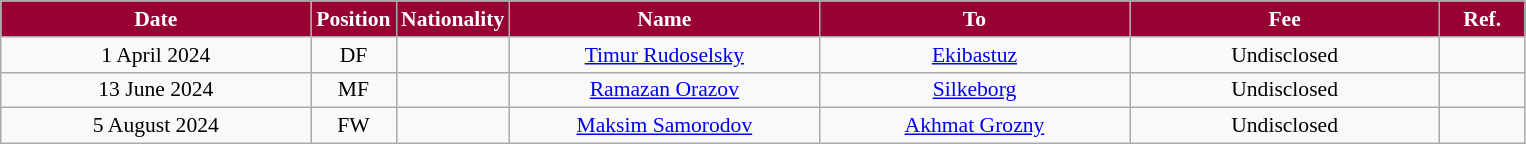<table class="wikitable"  style="text-align:center; font-size:90%; ">
<tr>
<th style="background:#990033; color:#FFFFFF; width:200px;">Date</th>
<th style="background:#990033; color:#FFFFFF; width:50px;">Position</th>
<th style="background:#990033; color:#FFFFFF; width:50px;">Nationality</th>
<th style="background:#990033; color:#FFFFFF; width:200px;">Name</th>
<th style="background:#990033; color:#FFFFFF; width:200px;">To</th>
<th style="background:#990033; color:#FFFFFF; width:200px;">Fee</th>
<th style="background:#990033; color:#FFFFFF; width:50px;">Ref.</th>
</tr>
<tr>
<td>1 April 2024</td>
<td>DF</td>
<td></td>
<td><a href='#'>Timur Rudoselsky</a></td>
<td><a href='#'>Ekibastuz</a></td>
<td>Undisclosed</td>
<td></td>
</tr>
<tr>
<td>13 June 2024</td>
<td>MF</td>
<td></td>
<td><a href='#'>Ramazan Orazov</a></td>
<td><a href='#'>Silkeborg</a></td>
<td>Undisclosed</td>
<td></td>
</tr>
<tr>
<td>5 August 2024</td>
<td>FW</td>
<td></td>
<td><a href='#'>Maksim Samorodov</a></td>
<td><a href='#'>Akhmat Grozny</a></td>
<td>Undisclosed</td>
<td></td>
</tr>
</table>
